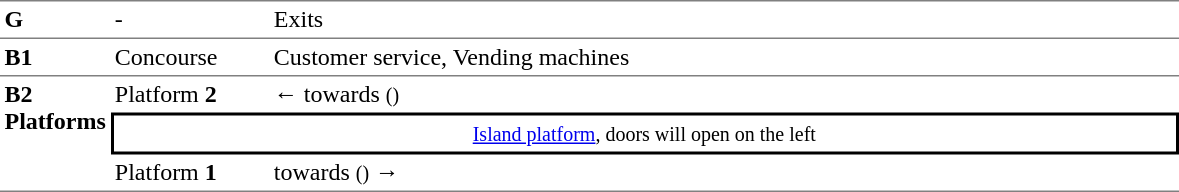<table table border=0 cellspacing=0 cellpadding=3>
<tr>
<td style="border-top:solid 1px gray;" width=50 valign=top><strong>G</strong></td>
<td style="border-top:solid 1px gray;" width=100 valign=top>-</td>
<td style="border-top:solid 1px gray;" width=600 valign=top>Exits</td>
</tr>
<tr>
<td style="border-bottom:solid 1px gray; border-top:solid 1px gray;" valign=top width=50><strong>B1</strong></td>
<td style="border-bottom:solid 1px gray; border-top:solid 1px gray;" valign=top width=100>Concourse<br></td>
<td style="border-bottom:solid 1px gray; border-top:solid 1px gray;" valign=top width=390>Customer service, Vending machines</td>
</tr>
<tr>
<td style="border-bottom:solid 1px gray;" rowspan="3" valign=top><strong>B2<br>Platforms</strong></td>
<td>Platform <span> <strong>2</strong></span></td>
<td>←  towards  <small>()</small></td>
</tr>
<tr>
<td style="border-right:solid 2px black;border-left:solid 2px black;border-top:solid 2px black;border-bottom:solid 2px black;text-align:center;" colspan=2><small><a href='#'>Island platform</a>, doors will open on the left</small></td>
</tr>
<tr>
<td style="border-bottom:solid 1px gray;">Platform <span> <strong>1</strong></span></td>
<td style="border-bottom:solid 1px gray;">  towards  <small>()</small> →</td>
</tr>
</table>
